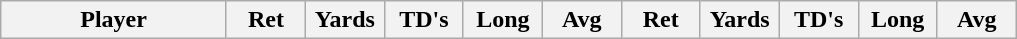<table class="wikitable sortable">
<tr>
<th bgcolor="#DDDDFF" width="20%">Player</th>
<th bgcolor="#DDDDFF" width="7%">Ret</th>
<th bgcolor="#DDDDFF" width="7%">Yards</th>
<th bgcolor="#DDDDFF" width="7%">TD's</th>
<th bgcolor="#DDDDFF" width="7%">Long</th>
<th bgcolor="#DDDDFF" width="7%">Avg</th>
<th bgcolor="#DDDDFF" width="7%">Ret</th>
<th bgcolor="#DDDDFF" width="7%">Yards</th>
<th bgcolor="#DDDDFF" width="7%">TD's</th>
<th bgcolor="#DDDDFF" width="7%">Long</th>
<th bgcolor="#DDDDFF" width="7%">Avg</th>
</tr>
</table>
